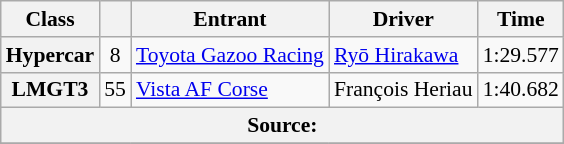<table class="wikitable" style="font-size:90%;">
<tr>
<th>Class</th>
<th></th>
<th>Entrant</th>
<th>Driver</th>
<th>Time</th>
</tr>
<tr>
<th>Hypercar</th>
<td style="text-align:center;">8</td>
<td> <a href='#'>Toyota Gazoo Racing</a></td>
<td> <a href='#'>Ryō Hirakawa</a></td>
<td>1:29.577</td>
</tr>
<tr>
<th>LMGT3</th>
<td style="text-align:center;">55</td>
<td> <a href='#'>Vista AF Corse</a></td>
<td> François Heriau</td>
<td>1:40.682</td>
</tr>
<tr>
<th colspan="6">Source:</th>
</tr>
<tr>
</tr>
</table>
